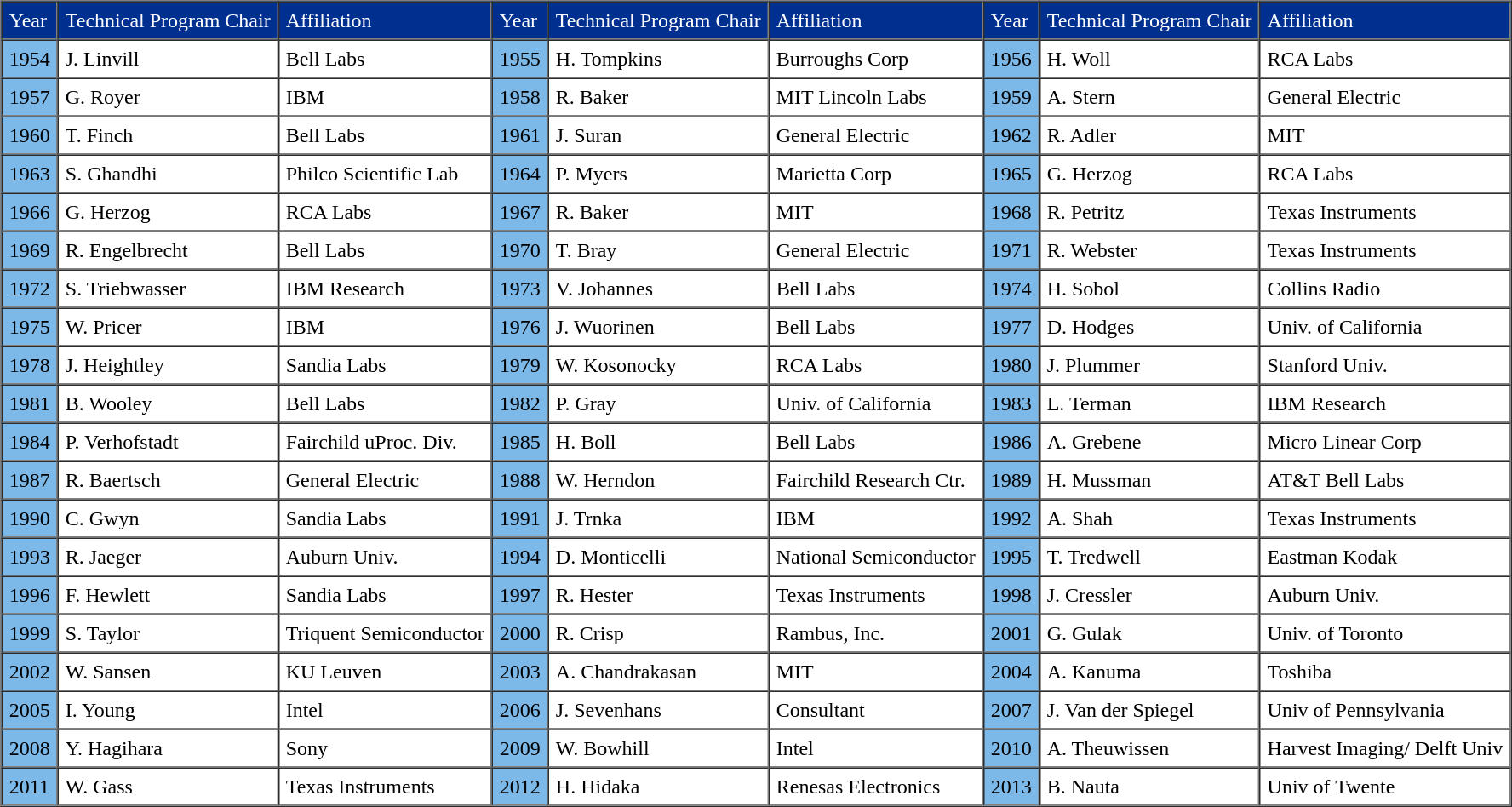<table border="1" cellpadding="5" cellspacing="0" align="center">
<tr>
<td style="background:#00308F; color: white ">Year</td>
<td style="background:#00308F; color: white ">Technical Program Chair</td>
<td style="background:#00308F; color: white ">Affiliation</td>
<td style="background:#00308F; color: white ">Year</td>
<td style="background:#00308F; color: white ">Technical Program Chair</td>
<td style="background:#00308F; color: white ">Affiliation</td>
<td style="background:#00308F; color: white ">Year</td>
<td style="background:#00308F; color: white ">Technical Program Chair</td>
<td style="background:#00308F; color: white ">Affiliation</td>
</tr>
<tr>
<td style="background: #7CB9E8; color:black">1954</td>
<td>J. Linvill</td>
<td>Bell Labs</td>
<td style="background: #7CB9E8; color:black">1955</td>
<td>H. Tompkins</td>
<td>Burroughs Corp</td>
<td style="background: #7CB9E8; color:black">1956</td>
<td>H. Woll</td>
<td>RCA Labs</td>
</tr>
<tr>
<td style="background: #7CB9E8; color:black">1957</td>
<td>G. Royer</td>
<td>IBM</td>
<td style="background: #7CB9E8; color:black">1958</td>
<td>R. Baker</td>
<td>MIT Lincoln Labs</td>
<td style="background: #7CB9E8; color:black">1959</td>
<td>A. Stern</td>
<td>General Electric</td>
</tr>
<tr>
<td style="background: #7CB9E8; color:black">1960</td>
<td>T. Finch</td>
<td>Bell Labs</td>
<td style="background: #7CB9E8; color:black">1961</td>
<td>J. Suran</td>
<td>General Electric</td>
<td style="background: #7CB9E8; color:black">1962</td>
<td>R. Adler</td>
<td>MIT</td>
</tr>
<tr>
<td style="background: #7CB9E8; color:black">1963</td>
<td>S. Ghandhi</td>
<td>Philco Scientific Lab</td>
<td style="background: #7CB9E8; color:black">1964</td>
<td>P. Myers</td>
<td>Marietta Corp</td>
<td style="background: #7CB9E8; color:black">1965</td>
<td>G. Herzog</td>
<td>RCA Labs</td>
</tr>
<tr>
<td style="background: #7CB9E8; color:black">1966</td>
<td>G. Herzog</td>
<td>RCA Labs</td>
<td style="background: #7CB9E8; color:black">1967</td>
<td>R. Baker</td>
<td>MIT</td>
<td style="background: #7CB9E8; color:black">1968</td>
<td>R. Petritz</td>
<td>Texas Instruments</td>
</tr>
<tr>
<td style="background: #7CB9E8; color:black">1969</td>
<td>R. Engelbrecht</td>
<td>Bell Labs</td>
<td style="background: #7CB9E8; color:black">1970</td>
<td>T. Bray</td>
<td>General Electric</td>
<td style="background: #7CB9E8; color:black">1971</td>
<td>R. Webster</td>
<td>Texas Instruments</td>
</tr>
<tr>
<td style="background: #7CB9E8; color:black">1972</td>
<td>S. Triebwasser</td>
<td>IBM Research</td>
<td style="background: #7CB9E8; color:black">1973</td>
<td>V. Johannes</td>
<td>Bell Labs</td>
<td style="background: #7CB9E8; color:black">1974</td>
<td>H. Sobol</td>
<td>Collins Radio</td>
</tr>
<tr>
<td style="background: #7CB9E8; color:black">1975</td>
<td>W. Pricer</td>
<td>IBM</td>
<td style="background: #7CB9E8; color:black">1976</td>
<td>J. Wuorinen</td>
<td>Bell Labs</td>
<td style="background: #7CB9E8; color:black">1977</td>
<td>D. Hodges</td>
<td>Univ. of California</td>
</tr>
<tr>
<td style="background: #7CB9E8; color:black">1978</td>
<td>J. Heightley</td>
<td>Sandia Labs</td>
<td style="background: #7CB9E8; color:black">1979</td>
<td>W. Kosonocky</td>
<td>RCA Labs</td>
<td style="background: #7CB9E8; color:black">1980</td>
<td>J. Plummer</td>
<td>Stanford Univ.</td>
</tr>
<tr>
<td style="background: #7CB9E8; color:black">1981</td>
<td>B. Wooley</td>
<td>Bell Labs</td>
<td style="background: #7CB9E8; color:black">1982</td>
<td>P. Gray</td>
<td>Univ. of California</td>
<td style="background: #7CB9E8; color:black">1983</td>
<td>L. Terman</td>
<td>IBM Research</td>
</tr>
<tr>
<td style="background: #7CB9E8; color:black">1984</td>
<td>P. Verhofstadt</td>
<td>Fairchild uProc. Div.</td>
<td style="background: #7CB9E8; color:black">1985</td>
<td>H. Boll</td>
<td>Bell Labs</td>
<td style="background: #7CB9E8; color:black">1986</td>
<td>A. Grebene</td>
<td>Micro Linear Corp</td>
</tr>
<tr>
<td style="background: #7CB9E8; color:black">1987</td>
<td>R. Baertsch</td>
<td>General Electric</td>
<td style="background: #7CB9E8; color:black">1988</td>
<td>W. Herndon</td>
<td>Fairchild Research Ctr.</td>
<td style="background: #7CB9E8; color:black">1989</td>
<td>H. Mussman</td>
<td>AT&T Bell Labs</td>
</tr>
<tr>
<td style="background: #7CB9E8; color:black">1990</td>
<td>C. Gwyn</td>
<td>Sandia Labs</td>
<td style="background: #7CB9E8; color:black">1991</td>
<td>J. Trnka</td>
<td>IBM</td>
<td style="background: #7CB9E8; color:black">1992</td>
<td>A. Shah</td>
<td>Texas Instruments</td>
</tr>
<tr>
<td style="background: #7CB9E8; color:black">1993</td>
<td>R. Jaeger</td>
<td>Auburn Univ.</td>
<td style="background: #7CB9E8; color:black">1994</td>
<td>D. Monticelli</td>
<td>National Semiconductor</td>
<td style="background: #7CB9E8; color:black">1995</td>
<td>T. Tredwell</td>
<td>Eastman Kodak</td>
</tr>
<tr>
<td style="background: #7CB9E8; color:black">1996</td>
<td>F. Hewlett</td>
<td>Sandia Labs</td>
<td style="background: #7CB9E8; color:black">1997</td>
<td>R. Hester</td>
<td>Texas Instruments</td>
<td style="background: #7CB9E8; color:black">1998</td>
<td>J. Cressler</td>
<td>Auburn Univ.</td>
</tr>
<tr>
<td style="background: #7CB9E8; color:black">1999</td>
<td>S. Taylor</td>
<td>Triquent Semiconductor</td>
<td style="background: #7CB9E8; color:black">2000</td>
<td>R. Crisp</td>
<td>Rambus, Inc.</td>
<td style="background: #7CB9E8; color:black">2001</td>
<td>G. Gulak</td>
<td>Univ. of Toronto</td>
</tr>
<tr>
<td style="background: #7CB9E8; color:black">2002</td>
<td>W. Sansen</td>
<td>KU Leuven</td>
<td style="background: #7CB9E8; color:black">2003</td>
<td>A. Chandrakasan</td>
<td>MIT</td>
<td style="background: #7CB9E8; color:black">2004</td>
<td>A. Kanuma</td>
<td>Toshiba</td>
</tr>
<tr>
<td style="background: #7CB9E8; color:black">2005</td>
<td>I. Young</td>
<td>Intel</td>
<td style="background: #7CB9E8; color:black">2006</td>
<td>J. Sevenhans</td>
<td>Consultant</td>
<td style="background: #7CB9E8; color:black">2007</td>
<td>J. Van der Spiegel</td>
<td>Univ of Pennsylvania</td>
</tr>
<tr>
<td style="background: #7CB9E8; color:black">2008</td>
<td>Y. Hagihara</td>
<td>Sony</td>
<td style="background: #7CB9E8; color:black">2009</td>
<td>W. Bowhill</td>
<td>Intel</td>
<td style="background: #7CB9E8; color:black">2010</td>
<td>A. Theuwissen</td>
<td>Harvest Imaging/ Delft Univ</td>
</tr>
<tr>
<td style="background: #7CB9E8; color:black">2011</td>
<td>W. Gass</td>
<td>Texas Instruments</td>
<td style="background: #7CB9E8; color:black">2012</td>
<td>H. Hidaka</td>
<td>Renesas Electronics</td>
<td style="background: #7CB9E8; color:black">2013</td>
<td>B. Nauta</td>
<td>Univ of Twente</td>
</tr>
</table>
